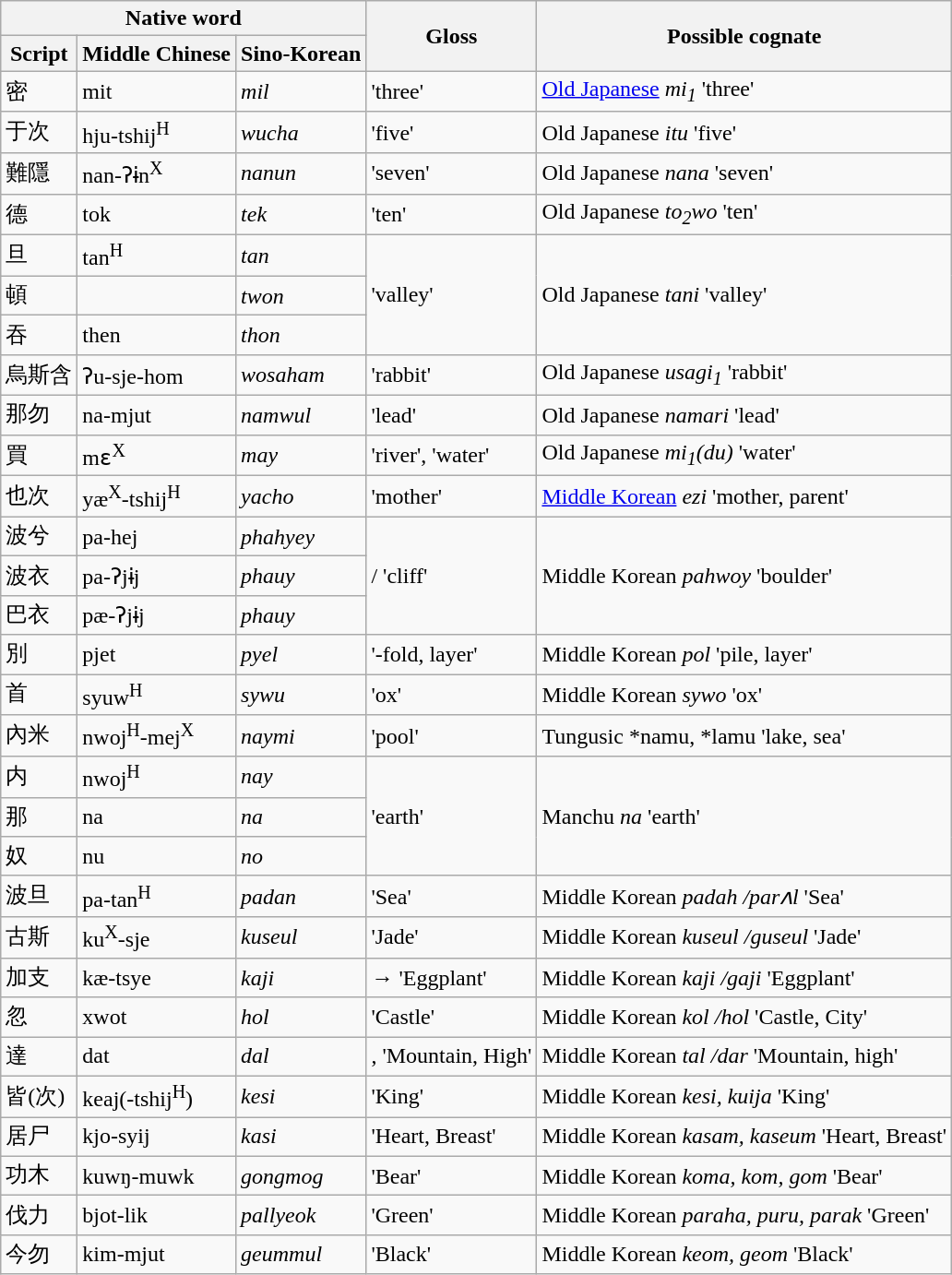<table class="wikitable">
<tr>
<th colspan="3">Native word</th>
<th rowspan="2">Gloss</th>
<th rowspan="2">Possible cognate</th>
</tr>
<tr>
<th>Script</th>
<th>Middle Chinese</th>
<th>Sino-Korean</th>
</tr>
<tr>
<td>密</td>
<td>mit</td>
<td><em>mil</em></td>
<td> 'three'</td>
<td><a href='#'>Old Japanese</a> <em>mi<sub>1</sub></em> 'three'</td>
</tr>
<tr>
<td>于次</td>
<td>hju-tshij<sup>H</sup></td>
<td><em>wucha</em></td>
<td> 'five'</td>
<td>Old Japanese <em>itu</em> 'five'</td>
</tr>
<tr>
<td>難隱</td>
<td>nan-ʔɨn<sup>X</sup></td>
<td><em>nanun</em></td>
<td> 'seven'</td>
<td>Old Japanese <em>nana</em> 'seven'</td>
</tr>
<tr>
<td>德</td>
<td>tok</td>
<td><em>tek</em></td>
<td> 'ten'</td>
<td>Old Japanese <em>to<sub>2</sub>wo</em> 'ten'</td>
</tr>
<tr>
<td>旦</td>
<td>tan<sup>H</sup></td>
<td><em>tan</em></td>
<td rowspan="3"> 'valley'</td>
<td rowspan="3">Old Japanese <em>tani</em> 'valley'</td>
</tr>
<tr>
<td>頓</td>
<td></td>
<td><em>twon</em></td>
</tr>
<tr>
<td>吞</td>
<td>then</td>
<td><em>thon</em></td>
</tr>
<tr>
<td>烏斯含</td>
<td>ʔu-sje-hom</td>
<td><em>wosaham</em></td>
<td> 'rabbit'</td>
<td>Old Japanese <em>usagi<sub>1</sub></em> 'rabbit'</td>
</tr>
<tr>
<td>那勿</td>
<td>na-mjut</td>
<td><em>namwul</em></td>
<td> 'lead'</td>
<td>Old Japanese <em>namari</em> 'lead'</td>
</tr>
<tr>
<td>買</td>
<td>mɛ<sup>X</sup></td>
<td><em>may</em></td>
<td> 'river',  'water'</td>
<td>Old Japanese <em>mi<sub>1</sub>(du)</em> 'water'</td>
</tr>
<tr>
<td>也次</td>
<td>yæ<sup>X</sup>-tshij<sup>H</sup></td>
<td><em>yacho</em></td>
<td> 'mother'</td>
<td><a href='#'>Middle Korean</a> <em>ezi</em> 'mother, parent'</td>
</tr>
<tr>
<td>波兮</td>
<td>pa-hej</td>
<td><em>phahyey</em></td>
<td rowspan="3">/ 'cliff'</td>
<td rowspan="3">Middle Korean <em>pahwoy</em> 'boulder'</td>
</tr>
<tr>
<td>波衣</td>
<td>pa-ʔjɨj</td>
<td><em>phauy</em></td>
</tr>
<tr>
<td>巴衣</td>
<td>pæ-ʔjɨj</td>
<td><em>phauy</em></td>
</tr>
<tr>
<td>別</td>
<td>pjet</td>
<td><em>pyel</em></td>
<td> '-fold, layer'</td>
<td>Middle Korean <em>pol</em> 'pile, layer'</td>
</tr>
<tr>
<td>首</td>
<td>syuw<sup>H</sup></td>
<td><em>sywu</em></td>
<td> 'ox'</td>
<td>Middle Korean <em>sywo</em> 'ox'</td>
</tr>
<tr>
<td>內米</td>
<td>nwoj<sup>H</sup>-mej<sup>X</sup></td>
<td><em>naymi</em></td>
<td> 'pool'</td>
<td>Tungusic *namu, *lamu 'lake, sea'</td>
</tr>
<tr>
<td>内</td>
<td>nwoj<sup>H</sup></td>
<td><em>nay</em></td>
<td rowspan="3"> 'earth'</td>
<td rowspan="3">Manchu <em>na</em> 'earth'</td>
</tr>
<tr>
<td>那</td>
<td>na</td>
<td><em>na</em></td>
</tr>
<tr>
<td>奴</td>
<td>nu</td>
<td><em>no</em></td>
</tr>
<tr>
<td>波旦</td>
<td>pa-tan<sup>H</sup></td>
<td><em>padan</em></td>
<td> 'Sea'</td>
<td>Middle Korean <em>padah /parʌl</em> 'Sea'</td>
</tr>
<tr>
<td>古斯</td>
<td>ku<sup>X</sup>-sje</td>
<td><em>kuseul</em></td>
<td> 'Jade'</td>
<td>Middle Korean <em>kuseul /guseul</em> 'Jade'</td>
</tr>
<tr>
<td>加支</td>
<td>kæ-tsye</td>
<td><em>kaji</em></td>
<td>→ 'Eggplant'</td>
<td>Middle Korean <em>kaji /gaji</em> 'Eggplant'</td>
</tr>
<tr>
<td>忽</td>
<td>xwot</td>
<td><em>hol</em></td>
<td> 'Castle'</td>
<td>Middle Korean <em>kol /hol</em> 'Castle, City'</td>
</tr>
<tr>
<td>達</td>
<td>dat</td>
<td><em>dal</em></td>
<td>,  'Mountain, High'</td>
<td>Middle Korean <em>tal /dar</em> 'Mountain, high'</td>
</tr>
<tr>
<td>皆(次)</td>
<td>keaj(-tshij<sup>H</sup>)</td>
<td><em>kesi</em></td>
<td> 'King'</td>
<td>Middle Korean <em>kesi, kuija</em> 'King'</td>
</tr>
<tr>
<td>居尸</td>
<td>kjo-syij</td>
<td><em>kasi</em></td>
<td> 'Heart, Breast'</td>
<td>Middle Korean <em>kasam, kaseum</em> 'Heart, Breast'</td>
</tr>
<tr>
<td>功木</td>
<td>kuwŋ-muwk</td>
<td><em>gongmog</em></td>
<td> 'Bear'</td>
<td>Middle Korean <em>koma, kom, gom</em> 'Bear'</td>
</tr>
<tr>
<td>伐力</td>
<td>bjot-lik</td>
<td><em>pallyeok</em></td>
<td> 'Green'</td>
<td>Middle Korean <em>paraha, puru, parak</em> 'Green'</td>
</tr>
<tr>
<td>今勿</td>
<td>kim-mjut</td>
<td><em>geummul</em></td>
<td> 'Black'</td>
<td>Middle Korean <em>keom, geom</em> 'Black'</td>
</tr>
</table>
